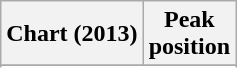<table class="wikitable sortable plainrowheaders" style="text-align:center">
<tr>
<th scope="col">Chart (2013)</th>
<th scope="col">Peak<br>position</th>
</tr>
<tr>
</tr>
<tr>
</tr>
<tr>
</tr>
<tr>
</tr>
<tr>
</tr>
</table>
